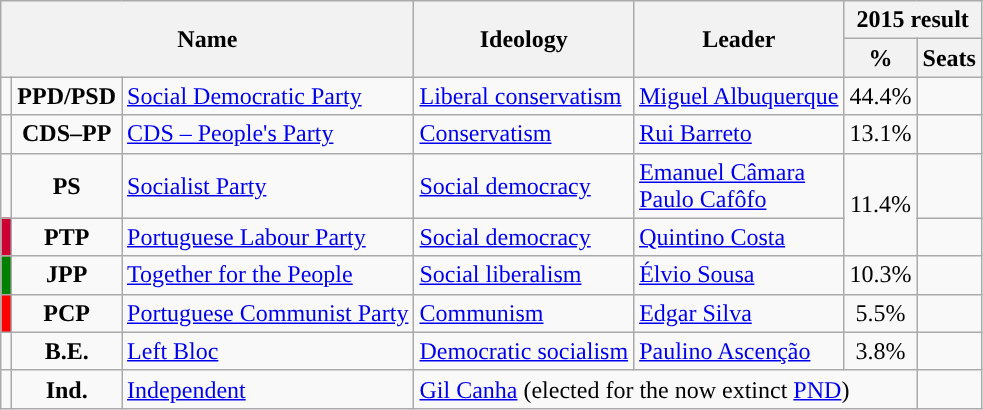<table class="wikitable">
<tr>
<th rowspan="2" colspan="3">Name</th>
<th rowspan="2">Ideology</th>
<th rowspan="2">Leader</th>
<th colspan="2">2015 result</th>
</tr>
<tr>
<th>%</th>
<th>Seats</th>
</tr>
<tr>
<td style="color:inherit;background:"></td>
<td style="text-align:center;"><strong>PPD/PSD</strong></td>
<td><a href='#'>Social Democratic Party</a><br></td>
<td><a href='#'>Liberal conservatism</a></td>
<td><a href='#'>Miguel Albuquerque</a></td>
<td style="text-align:center;">44.4%</td>
<td></td>
</tr>
<tr>
<td style="color:inherit;background:"></td>
<td style="text-align:center;"><strong>CDS–PP</strong></td>
<td><a href='#'>CDS – People's Party</a><br></td>
<td><a href='#'>Conservatism</a></td>
<td><a href='#'>Rui Barreto</a></td>
<td style="text-align:center;">13.1%</td>
<td></td>
</tr>
<tr>
<td style="color:inherit;background:"></td>
<td style="text-align:center;"><strong>PS</strong></td>
<td><a href='#'>Socialist Party</a><br></td>
<td><a href='#'>Social democracy</a></td>
<td><a href='#'>Emanuel Câmara</a> <br><a href='#'>Paulo Cafôfo</a></td>
<td rowspan="2" style="text-align:center;">11.4%<br></td>
<td></td>
</tr>
<tr>
<td style="background:#CC0033;"></td>
<td style="text-align:center;"><strong>PTP</strong></td>
<td><a href='#'>Portuguese Labour Party</a><br></td>
<td><a href='#'>Social democracy</a></td>
<td><a href='#'>Quintino Costa</a></td>
<td></td>
</tr>
<tr>
<td style="background:#008000;"></td>
<td style="text-align:center;"><strong>JPP</strong></td>
<td><a href='#'>Together for the People</a><br></td>
<td><a href='#'>Social liberalism</a></td>
<td><a href='#'>Élvio Sousa</a></td>
<td style="text-align:center;">10.3%</td>
<td></td>
</tr>
<tr>
<td style="background:#FF0000;"></td>
<td style="text-align:center;"><strong>PCP</strong></td>
<td><a href='#'>Portuguese Communist Party</a><br></td>
<td><a href='#'>Communism</a></td>
<td><a href='#'>Edgar Silva</a></td>
<td style="text-align:center;">5.5%<br></td>
<td></td>
</tr>
<tr>
<td style="color:inherit;background:"></td>
<td style="text-align:center;"><strong>B.E.</strong></td>
<td><a href='#'>Left Bloc</a><br></td>
<td><a href='#'>Democratic socialism</a></td>
<td><a href='#'>Paulino Ascenção</a></td>
<td style="text-align:center;">3.8%</td>
<td></td>
</tr>
<tr>
<td style="color:inherit;background:"></td>
<td style="text-align:center;"><strong>Ind.</strong></td>
<td><a href='#'>Independent</a><br></td>
<td colspan="3"><a href='#'>Gil Canha</a> (elected for the now extinct <a href='#'>PND</a>)</td>
<td></td>
</tr>
</table>
